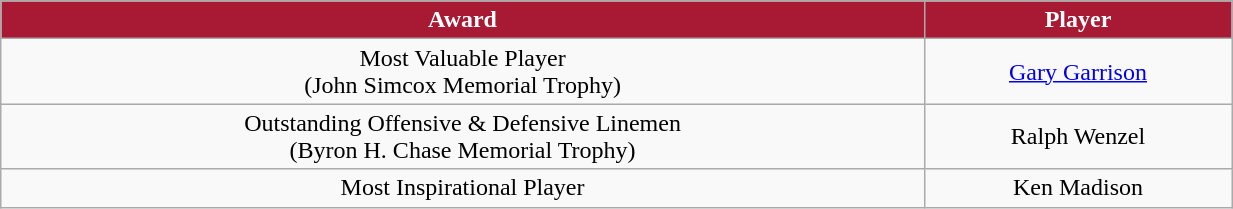<table class="wikitable" width="65%">
<tr>
<th style="background:#A81933;color:#FFFFFF;">Award</th>
<th style="background:#A81933;color:#FFFFFF;">Player</th>
</tr>
<tr align="center" bgcolor="">
<td>Most Valuable Player<br>(John Simcox Memorial Trophy)</td>
<td><a href='#'>Gary Garrison</a></td>
</tr>
<tr align="center" bgcolor="">
<td>Outstanding Offensive & Defensive Linemen<br>(Byron H. Chase Memorial Trophy)</td>
<td>Ralph Wenzel</td>
</tr>
<tr align="center" bgcolor="">
<td>Most Inspirational Player</td>
<td>Ken Madison</td>
</tr>
</table>
